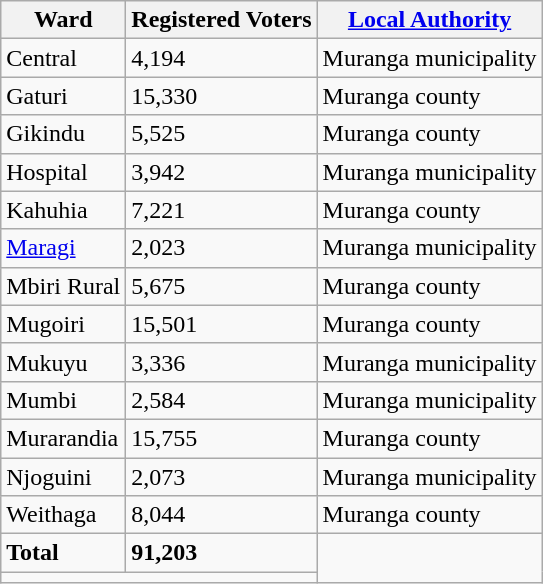<table class="wikitable">
<tr>
<th>Ward</th>
<th>Registered Voters</th>
<th><a href='#'>Local Authority</a></th>
</tr>
<tr>
<td>Central</td>
<td>4,194</td>
<td>Muranga municipality</td>
</tr>
<tr>
<td>Gaturi</td>
<td>15,330</td>
<td>Muranga county</td>
</tr>
<tr>
<td>Gikindu</td>
<td>5,525</td>
<td>Muranga county</td>
</tr>
<tr>
<td>Hospital</td>
<td>3,942</td>
<td>Muranga municipality</td>
</tr>
<tr>
<td>Kahuhia</td>
<td>7,221</td>
<td>Muranga county</td>
</tr>
<tr>
<td><a href='#'>Maragi</a></td>
<td>2,023</td>
<td>Muranga municipality</td>
</tr>
<tr>
<td>Mbiri Rural</td>
<td>5,675</td>
<td>Muranga county</td>
</tr>
<tr>
<td>Mugoiri</td>
<td>15,501</td>
<td>Muranga county</td>
</tr>
<tr>
<td>Mukuyu</td>
<td>3,336</td>
<td>Muranga municipality</td>
</tr>
<tr>
<td>Mumbi</td>
<td>2,584</td>
<td>Muranga municipality</td>
</tr>
<tr>
<td>Murarandia</td>
<td>15,755</td>
<td>Muranga county</td>
</tr>
<tr>
<td>Njoguini</td>
<td>2,073</td>
<td>Muranga municipality</td>
</tr>
<tr>
<td>Weithaga</td>
<td>8,044</td>
<td>Muranga county</td>
</tr>
<tr>
<td><strong>Total</strong></td>
<td><strong>91,203</strong></td>
</tr>
<tr>
<td colspan="2"></td>
</tr>
</table>
